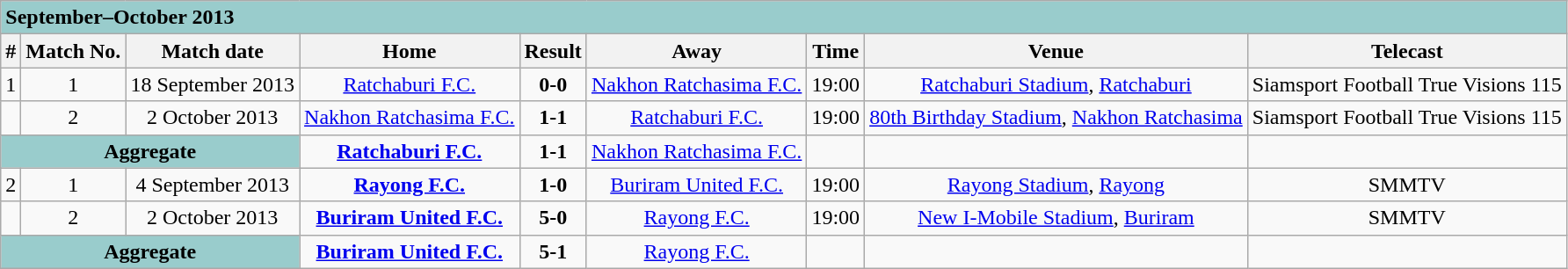<table class="wikitable">
<tr>
<td colspan="9" style="background-color:#99CCCC"><strong> September–October 2013 </strong></td>
</tr>
<tr>
<th>#</th>
<th>Match No.</th>
<th>Match date</th>
<th>Home</th>
<th>Result</th>
<th>Away</th>
<th>Time</th>
<th>Venue</th>
<th>Telecast</th>
</tr>
<tr align=center>
<td>1</td>
<td>1</td>
<td>18 September 2013</td>
<td><a href='#'>Ratchaburi F.C.</a></td>
<td><strong>0-0</strong></td>
<td><a href='#'>Nakhon Ratchasima F.C.</a></td>
<td>19:00</td>
<td><a href='#'>Ratchaburi Stadium</a>, <a href='#'>Ratchaburi</a></td>
<td>Siamsport Football True Visions 115</td>
</tr>
<tr align=center>
<td></td>
<td>2</td>
<td>2 October 2013</td>
<td><a href='#'>Nakhon Ratchasima F.C.</a></td>
<td><strong>1-1</strong></td>
<td><a href='#'>Ratchaburi F.C.</a></td>
<td>19:00</td>
<td><a href='#'>80th Birthday Stadium</a>, <a href='#'>Nakhon Ratchasima</a></td>
<td>Siamsport Football True Visions 115</td>
</tr>
<tr align=center>
<td colspan="3" style="background-color:#99CCCC"><strong>Aggregate</strong></td>
<td><strong><a href='#'>Ratchaburi F.C.</a></strong></td>
<td><strong>1-1</strong></td>
<td><a href='#'>Nakhon Ratchasima F.C.</a></td>
<td></td>
<td></td>
<td></td>
</tr>
<tr align=center>
<td>2</td>
<td>1</td>
<td>4 September 2013</td>
<td><strong><a href='#'>Rayong F.C.</a></strong></td>
<td><strong>1-0</strong></td>
<td><a href='#'>Buriram United F.C.</a></td>
<td>19:00</td>
<td><a href='#'>Rayong Stadium</a>, <a href='#'>Rayong</a></td>
<td>SMMTV</td>
</tr>
<tr align=center>
<td></td>
<td>2</td>
<td>2 October 2013</td>
<td><strong><a href='#'>Buriram United F.C.</a></strong></td>
<td><strong>5-0</strong></td>
<td><a href='#'>Rayong F.C.</a></td>
<td>19:00</td>
<td><a href='#'>New I-Mobile Stadium</a>, <a href='#'>Buriram</a></td>
<td>SMMTV</td>
</tr>
<tr align=center>
<td colspan="3" style="background-color:#99CCCC"><strong>Aggregate</strong></td>
<td><strong><a href='#'>Buriram United F.C.</a></strong></td>
<td><strong>5-1</strong></td>
<td><a href='#'>Rayong F.C.</a></td>
<td></td>
<td></td>
<td></td>
</tr>
</table>
